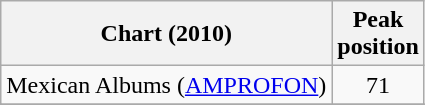<table class="wikitable sortable">
<tr>
<th>Chart (2010)</th>
<th>Peak<br>position</th>
</tr>
<tr>
<td>Mexican Albums (<a href='#'>AMPROFON</a>)</td>
<td align="center">71</td>
</tr>
<tr>
</tr>
<tr>
</tr>
</table>
